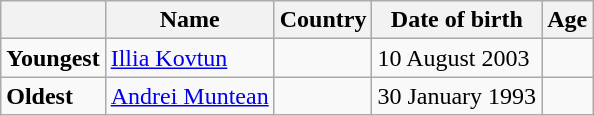<table class="wikitable">
<tr>
<th></th>
<th><strong>Name</strong></th>
<th><strong>Country</strong></th>
<th><strong>Date of birth</strong></th>
<th><strong>Age</strong></th>
</tr>
<tr>
<td><strong>Youngest</strong></td>
<td><a href='#'>Illia Kovtun</a></td>
<td></td>
<td>10 August 2003</td>
<td></td>
</tr>
<tr>
<td><strong>Oldest</strong></td>
<td><a href='#'>Andrei Muntean</a></td>
<td></td>
<td>30 January 1993</td>
<td></td>
</tr>
</table>
